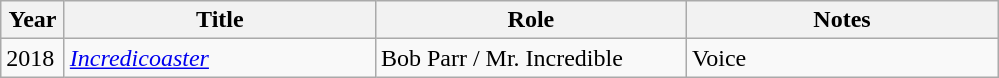<table class="wikitable sortable">
<tr>
<th width=35px>Year</th>
<th width=200px>Title</th>
<th width=200px>Role</th>
<th width=200px>Notes</th>
</tr>
<tr>
<td>2018</td>
<td><em><a href='#'>Incredicoaster</a></em></td>
<td>Bob Parr / Mr. Incredible</td>
<td>Voice</td>
</tr>
</table>
